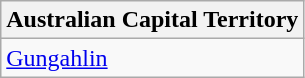<table class="wikitable">
<tr>
<th>Australian Capital Territory</th>
</tr>
<tr>
<td><a href='#'>Gungahlin</a></td>
</tr>
</table>
